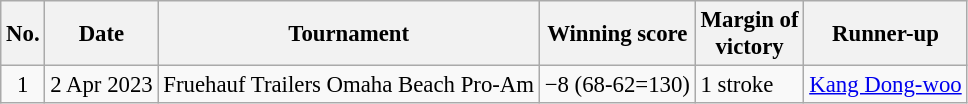<table class="wikitable" style="font-size:95%;">
<tr>
<th>No.</th>
<th>Date</th>
<th>Tournament</th>
<th>Winning score</th>
<th>Margin of<br>victory</th>
<th>Runner-up</th>
</tr>
<tr>
<td align=center>1</td>
<td align=right>2 Apr 2023</td>
<td>Fruehauf Trailers Omaha Beach Pro-Am</td>
<td>−8 (68-62=130)</td>
<td>1 stroke</td>
<td> <a href='#'>Kang Dong-woo</a></td>
</tr>
</table>
